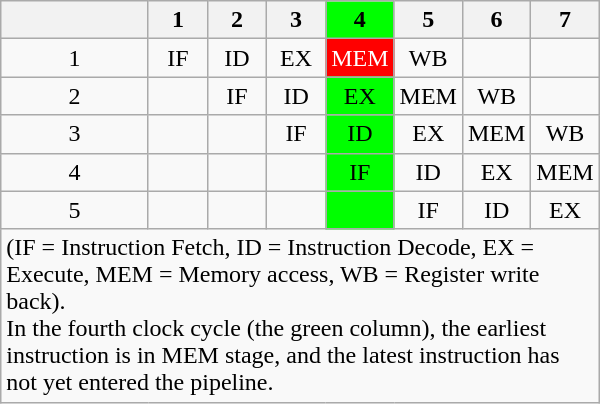<table class="wikitable floatright" style="text-align:center; width:400px;">
<tr>
<th></th>
<th style="width:2em">1</th>
<th style="width:2em">2</th>
<th style="width:2em">3</th>
<th style="width:2em; background: Lime">4</th>
<th style="width:2em">5</th>
<th style="width:2em">6</th>
<th style="width:2em">7</th>
</tr>
<tr>
<td>1</td>
<td>IF</td>
<td>ID</td>
<td>EX</td>
<td style="background: red; color: white">MEM</td>
<td>WB</td>
<td></td>
<td></td>
</tr>
<tr>
<td>2</td>
<td></td>
<td>IF</td>
<td>ID</td>
<td style="background: Lime">EX</td>
<td>MEM</td>
<td>WB</td>
<td></td>
</tr>
<tr>
<td>3</td>
<td></td>
<td></td>
<td>IF</td>
<td style="background: Lime">ID</td>
<td>EX</td>
<td>MEM</td>
<td>WB</td>
</tr>
<tr>
<td>4</td>
<td></td>
<td></td>
<td></td>
<td style="background: Lime">IF</td>
<td>ID</td>
<td>EX</td>
<td>MEM</td>
</tr>
<tr>
<td>5</td>
<td></td>
<td></td>
<td></td>
<td style="background: Lime"></td>
<td>IF</td>
<td>ID</td>
<td>EX</td>
</tr>
<tr>
<td colspan="8" style="text-align:left">(IF = Instruction Fetch, ID = Instruction Decode, EX = Execute, MEM = Memory access, WB = Register write back).<br>In the fourth clock cycle (the green column), the earliest instruction is in MEM stage, and the latest instruction has not yet entered the pipeline.</td>
</tr>
</table>
